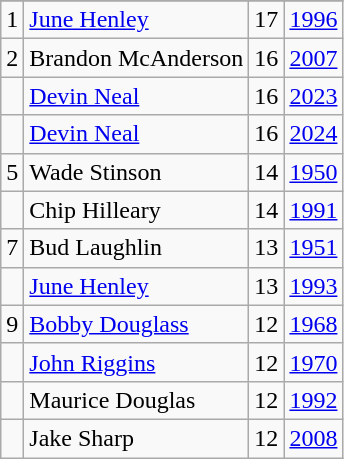<table class="wikitable">
<tr>
</tr>
<tr>
<td>1</td>
<td><a href='#'>June Henley</a></td>
<td>17</td>
<td><a href='#'>1996</a></td>
</tr>
<tr>
<td>2</td>
<td>Brandon McAnderson</td>
<td>16</td>
<td><a href='#'>2007</a></td>
</tr>
<tr>
<td></td>
<td><a href='#'>Devin Neal</a></td>
<td>16</td>
<td><a href='#'>2023</a></td>
</tr>
<tr>
<td></td>
<td><a href='#'>Devin Neal</a></td>
<td>16</td>
<td><a href='#'>2024</a></td>
</tr>
<tr>
<td>5</td>
<td>Wade Stinson</td>
<td>14</td>
<td><a href='#'>1950</a></td>
</tr>
<tr>
<td></td>
<td>Chip Hilleary</td>
<td>14</td>
<td><a href='#'>1991</a></td>
</tr>
<tr>
<td>7</td>
<td>Bud Laughlin</td>
<td>13</td>
<td><a href='#'>1951</a></td>
</tr>
<tr>
<td></td>
<td><a href='#'>June Henley</a></td>
<td>13</td>
<td><a href='#'>1993</a></td>
</tr>
<tr>
<td>9</td>
<td><a href='#'>Bobby Douglass</a></td>
<td>12</td>
<td><a href='#'>1968</a></td>
</tr>
<tr>
<td></td>
<td><a href='#'>John Riggins</a></td>
<td>12</td>
<td><a href='#'>1970</a></td>
</tr>
<tr>
<td></td>
<td>Maurice Douglas</td>
<td>12</td>
<td><a href='#'>1992</a></td>
</tr>
<tr>
<td></td>
<td>Jake Sharp</td>
<td>12</td>
<td><a href='#'>2008</a></td>
</tr>
</table>
